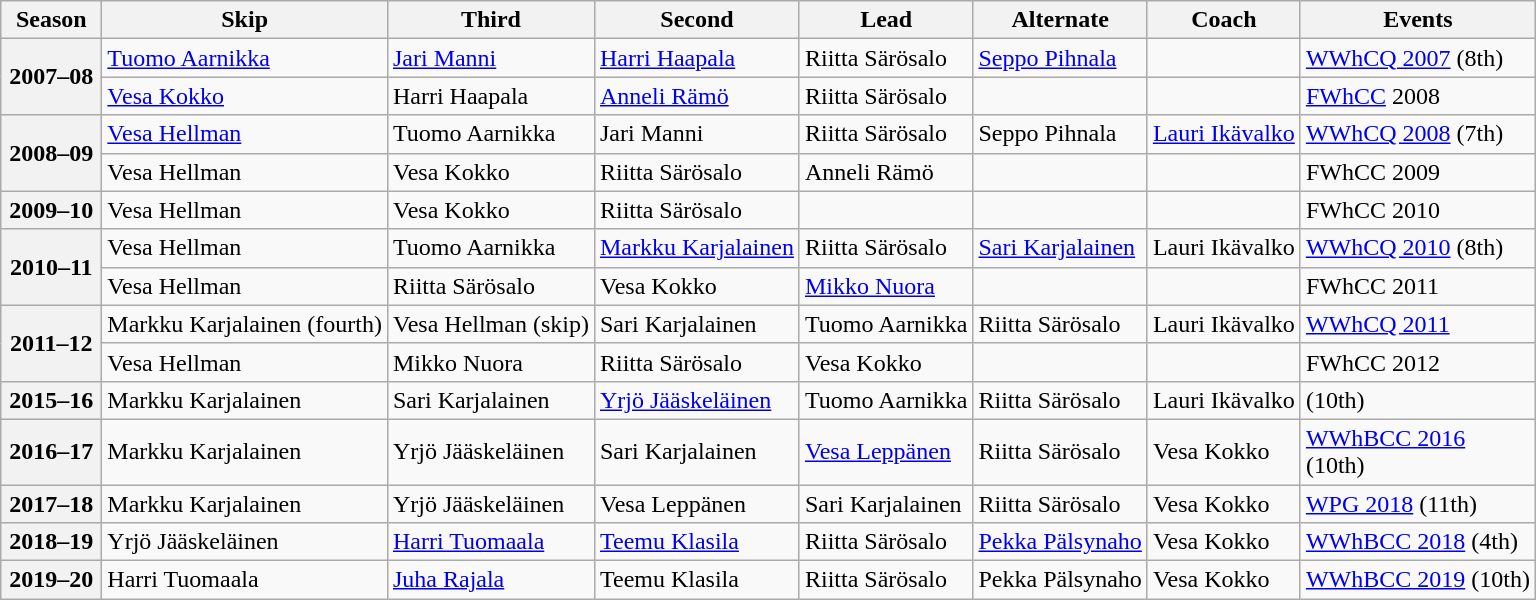<table class="wikitable">
<tr>
<th scope="col" width=60>Season</th>
<th scope="col">Skip</th>
<th scope="col">Third</th>
<th scope="col">Second</th>
<th scope="col">Lead</th>
<th scope="col">Alternate</th>
<th scope="col">Coach</th>
<th scope="col">Events</th>
</tr>
<tr>
<th scope="row" rowspan=2>2007–08</th>
<td><a href='#'>Tuomo Aarnikka</a></td>
<td><a href='#'>Jari Manni</a></td>
<td><a href='#'>Harri Haapala</a></td>
<td>Riitta Särösalo</td>
<td><a href='#'>Seppo Pihnala</a></td>
<td></td>
<td><a href='#'>WWhCQ 2007</a> (8th)</td>
</tr>
<tr>
<td><a href='#'>Vesa Kokko</a></td>
<td>Harri Haapala</td>
<td><a href='#'>Anneli Rämö</a></td>
<td>Riitta Särösalo</td>
<td></td>
<td></td>
<td><a href='#'>FWhCC</a> 2008 </td>
</tr>
<tr>
<th scope="row" rowspan=2>2008–09</th>
<td><a href='#'>Vesa Hellman</a></td>
<td>Tuomo Aarnikka</td>
<td>Jari Manni</td>
<td>Riitta Särösalo</td>
<td>Seppo Pihnala</td>
<td><a href='#'>Lauri Ikävalko</a></td>
<td><a href='#'>WWhCQ 2008</a> (7th)</td>
</tr>
<tr>
<td>Vesa Hellman</td>
<td>Vesa Kokko</td>
<td>Riitta Särösalo</td>
<td>Anneli Rämö</td>
<td></td>
<td></td>
<td>FWhCC 2009 </td>
</tr>
<tr>
<th scope="row">2009–10</th>
<td>Vesa Hellman</td>
<td>Vesa Kokko</td>
<td>Riitta Särösalo</td>
<td></td>
<td></td>
<td></td>
<td>FWhCC 2010 </td>
</tr>
<tr>
<th scope="row" rowspan=2>2010–11</th>
<td>Vesa Hellman</td>
<td>Tuomo Aarnikka</td>
<td><a href='#'>Markku Karjalainen</a></td>
<td>Riitta Särösalo</td>
<td><a href='#'>Sari Karjalainen</a></td>
<td>Lauri Ikävalko</td>
<td><a href='#'>WWhCQ 2010</a> (8th)</td>
</tr>
<tr>
<td>Vesa Hellman</td>
<td>Riitta Särösalo</td>
<td>Vesa Kokko</td>
<td><a href='#'>Mikko Nuora</a></td>
<td></td>
<td></td>
<td>FWhCC 2011 </td>
</tr>
<tr>
<th scope="row" rowspan=2>2011–12</th>
<td>Markku Karjalainen (fourth)</td>
<td>Vesa Hellman (skip)</td>
<td>Sari Karjalainen</td>
<td>Tuomo Aarnikka</td>
<td>Riitta Särösalo</td>
<td>Lauri Ikävalko</td>
<td><a href='#'>WWhCQ 2011</a> </td>
</tr>
<tr>
<td>Vesa Hellman</td>
<td>Mikko Nuora</td>
<td>Riitta Särösalo</td>
<td>Vesa Kokko</td>
<td></td>
<td></td>
<td>FWhCC 2012 </td>
</tr>
<tr>
<th scope="row">2015–16</th>
<td>Markku Karjalainen</td>
<td>Sari Karjalainen</td>
<td><a href='#'>Yrjö Jääskeläinen</a></td>
<td>Tuomo Aarnikka</td>
<td>Riitta Särösalo</td>
<td>Lauri Ikävalko</td>
<td> (10th)</td>
</tr>
<tr>
<th scope="row">2016–17</th>
<td>Markku Karjalainen</td>
<td>Yrjö Jääskeläinen</td>
<td>Sari Karjalainen</td>
<td><a href='#'>Vesa Leppänen</a></td>
<td>Riitta Särösalo</td>
<td>Vesa Kokko</td>
<td><a href='#'>WWhBCC 2016</a> <br> (10th)</td>
</tr>
<tr>
<th scope="row">2017–18</th>
<td>Markku Karjalainen</td>
<td>Yrjö Jääskeläinen</td>
<td>Vesa Leppänen</td>
<td>Sari Karjalainen</td>
<td>Riitta Särösalo</td>
<td>Vesa Kokko</td>
<td><a href='#'>WPG 2018</a> (11th)</td>
</tr>
<tr>
<th scope="row">2018–19</th>
<td>Yrjö Jääskeläinen</td>
<td><a href='#'>Harri Tuomaala</a></td>
<td><a href='#'>Teemu Klasila</a></td>
<td>Riitta Särösalo</td>
<td><a href='#'>Pekka Pälsynaho</a></td>
<td>Vesa Kokko</td>
<td><a href='#'>WWhBCC 2018</a> (4th)</td>
</tr>
<tr>
<th scope="row">2019–20</th>
<td>Harri Tuomaala</td>
<td><a href='#'>Juha Rajala</a></td>
<td>Teemu Klasila</td>
<td>Riitta Särösalo</td>
<td>Pekka Pälsynaho</td>
<td>Vesa Kokko</td>
<td><a href='#'>WWhBCC 2019</a> (10th)</td>
</tr>
</table>
